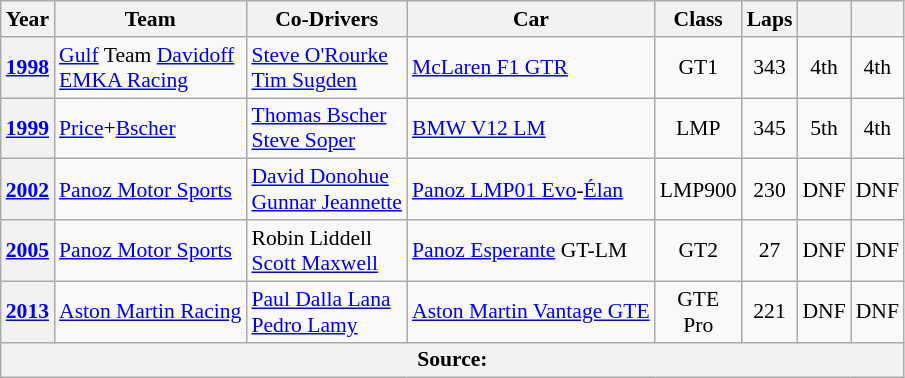<table class="wikitable" style="text-align:center; font-size:90%">
<tr>
<th>Year</th>
<th>Team</th>
<th>Co-Drivers</th>
<th>Car</th>
<th>Class</th>
<th>Laps</th>
<th></th>
<th></th>
</tr>
<tr>
<th><a href='#'>1998</a></th>
<td align="left"> <a href='#'>Gulf</a> Team <a href='#'>Davidoff</a><br> <a href='#'>EMKA Racing</a></td>
<td align="left"> <a href='#'>Steve O'Rourke</a><br> <a href='#'>Tim Sugden</a></td>
<td align="left"><a href='#'>McLaren F1 GTR</a></td>
<td>GT1</td>
<td>343</td>
<td>4th</td>
<td>4th</td>
</tr>
<tr>
<th><a href='#'>1999</a></th>
<td align="left"> <a href='#'>Price</a>+<a href='#'>Bscher</a></td>
<td align="left"> <a href='#'>Thomas Bscher</a><br> <a href='#'>Steve Soper</a></td>
<td align="left"><a href='#'>BMW V12 LM</a></td>
<td>LMP</td>
<td>345</td>
<td>5th</td>
<td>4th</td>
</tr>
<tr>
<th><a href='#'>2002</a></th>
<td align="left"> <a href='#'>Panoz Motor Sports</a></td>
<td align="left"> <a href='#'>David Donohue</a><br> <a href='#'>Gunnar Jeannette</a></td>
<td align="left"><a href='#'>Panoz LMP01 Evo</a>-<a href='#'>Élan</a></td>
<td>LMP900</td>
<td>230</td>
<td>DNF</td>
<td>DNF</td>
</tr>
<tr>
<th><a href='#'>2005</a></th>
<td align="left"> <a href='#'>Panoz Motor Sports</a></td>
<td align="left"> Robin Liddell<br> <a href='#'>Scott Maxwell</a></td>
<td align="left"><a href='#'>Panoz Esperante</a> GT-LM</td>
<td>GT2</td>
<td>27</td>
<td>DNF</td>
<td>DNF</td>
</tr>
<tr>
<th><a href='#'>2013</a></th>
<td align="left"> <a href='#'>Aston Martin Racing</a></td>
<td align="left"> <a href='#'>Paul Dalla Lana</a><br> <a href='#'>Pedro Lamy</a></td>
<td align="left"><a href='#'>Aston Martin Vantage GTE</a></td>
<td>GTE<br>Pro</td>
<td>221</td>
<td>DNF</td>
<td>DNF</td>
</tr>
<tr>
<th colspan="8">Source:</th>
</tr>
</table>
